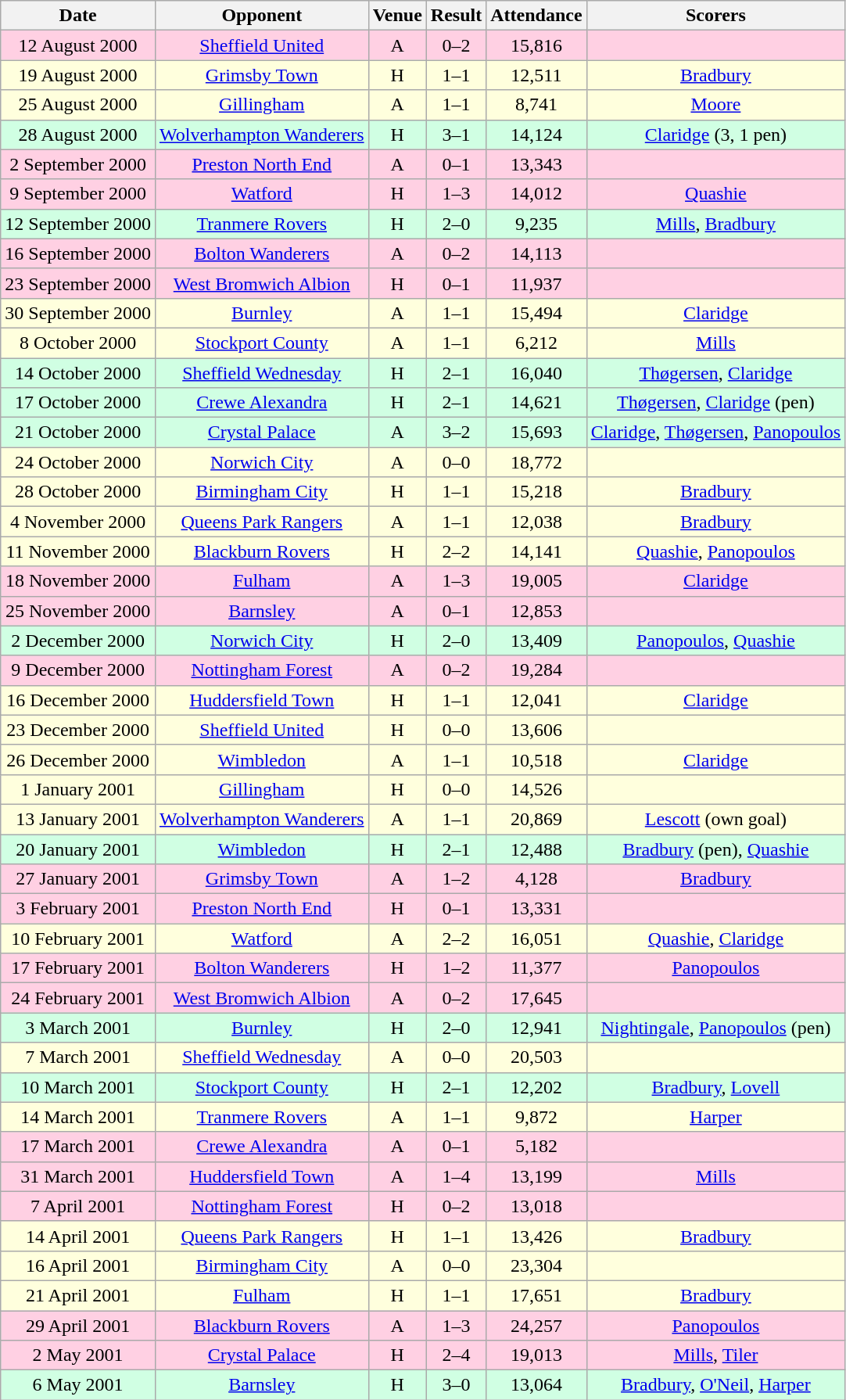<table class="wikitable sortable" style="font-size:100%; text-align:center">
<tr>
<th>Date</th>
<th>Opponent</th>
<th>Venue</th>
<th>Result</th>
<th>Attendance</th>
<th>Scorers</th>
</tr>
<tr style="background-color: #ffd0e3;">
<td>12 August 2000</td>
<td><a href='#'>Sheffield United</a></td>
<td>A</td>
<td>0–2</td>
<td>15,816</td>
<td></td>
</tr>
<tr style="background-color: #ffffdd;">
<td>19 August 2000</td>
<td><a href='#'>Grimsby Town</a></td>
<td>H</td>
<td>1–1</td>
<td>12,511</td>
<td><a href='#'>Bradbury</a></td>
</tr>
<tr style="background-color: #ffffdd;">
<td>25 August 2000</td>
<td><a href='#'>Gillingham</a></td>
<td>A</td>
<td>1–1</td>
<td>8,741</td>
<td><a href='#'>Moore</a></td>
</tr>
<tr style="background-color: #d0ffe3;">
<td>28 August 2000</td>
<td><a href='#'>Wolverhampton Wanderers</a></td>
<td>H</td>
<td>3–1</td>
<td>14,124</td>
<td><a href='#'>Claridge</a> (3, 1 pen)</td>
</tr>
<tr style="background-color: #ffd0e3;">
<td>2 September 2000</td>
<td><a href='#'>Preston North End</a></td>
<td>A</td>
<td>0–1</td>
<td>13,343</td>
<td></td>
</tr>
<tr style="background-color: #ffd0e3;">
<td>9 September 2000</td>
<td><a href='#'>Watford</a></td>
<td>H</td>
<td>1–3</td>
<td>14,012</td>
<td><a href='#'>Quashie</a></td>
</tr>
<tr style="background-color: #d0ffe3;">
<td>12 September 2000</td>
<td><a href='#'>Tranmere Rovers</a></td>
<td>H</td>
<td>2–0</td>
<td>9,235</td>
<td><a href='#'>Mills</a>, <a href='#'>Bradbury</a></td>
</tr>
<tr style="background-color: #ffd0e3;">
<td>16 September 2000</td>
<td><a href='#'>Bolton Wanderers</a></td>
<td>A</td>
<td>0–2</td>
<td>14,113</td>
<td></td>
</tr>
<tr style="background-color: #ffd0e3;">
<td>23 September 2000</td>
<td><a href='#'>West Bromwich Albion</a></td>
<td>H</td>
<td>0–1</td>
<td>11,937</td>
<td></td>
</tr>
<tr style="background-color: #ffffdd;">
<td>30 September 2000</td>
<td><a href='#'>Burnley</a></td>
<td>A</td>
<td>1–1</td>
<td>15,494</td>
<td><a href='#'>Claridge</a></td>
</tr>
<tr style="background-color: #ffffdd;">
<td>8 October 2000</td>
<td><a href='#'>Stockport County</a></td>
<td>A</td>
<td>1–1</td>
<td>6,212</td>
<td><a href='#'>Mills</a></td>
</tr>
<tr style="background-color: #d0ffe3;">
<td>14 October 2000</td>
<td><a href='#'>Sheffield Wednesday</a></td>
<td>H</td>
<td>2–1</td>
<td>16,040</td>
<td><a href='#'>Thøgersen</a>, <a href='#'>Claridge</a></td>
</tr>
<tr style="background-color: #d0ffe3;">
<td>17 October 2000</td>
<td><a href='#'>Crewe Alexandra</a></td>
<td>H</td>
<td>2–1</td>
<td>14,621</td>
<td><a href='#'>Thøgersen</a>, <a href='#'>Claridge</a> (pen)</td>
</tr>
<tr style="background-color: #d0ffe3;">
<td>21 October 2000</td>
<td><a href='#'>Crystal Palace</a></td>
<td>A</td>
<td>3–2</td>
<td>15,693</td>
<td><a href='#'>Claridge</a>, <a href='#'>Thøgersen</a>, <a href='#'>Panopoulos</a></td>
</tr>
<tr style="background-color: #ffffdd;">
<td>24 October 2000</td>
<td><a href='#'>Norwich City</a></td>
<td>A</td>
<td>0–0</td>
<td>18,772</td>
<td></td>
</tr>
<tr style="background-color: #ffffdd;">
<td>28 October 2000</td>
<td><a href='#'>Birmingham City</a></td>
<td>H</td>
<td>1–1</td>
<td>15,218</td>
<td><a href='#'>Bradbury</a></td>
</tr>
<tr style="background-color: #ffffdd;">
<td>4 November 2000</td>
<td><a href='#'>Queens Park Rangers</a></td>
<td>A</td>
<td>1–1</td>
<td>12,038</td>
<td><a href='#'>Bradbury</a></td>
</tr>
<tr style="background-color: #ffffdd;">
<td>11 November 2000</td>
<td><a href='#'>Blackburn Rovers</a></td>
<td>H</td>
<td>2–2</td>
<td>14,141</td>
<td><a href='#'>Quashie</a>, <a href='#'>Panopoulos</a></td>
</tr>
<tr style="background-color: #ffd0e3;">
<td>18 November 2000</td>
<td><a href='#'>Fulham</a></td>
<td>A</td>
<td>1–3</td>
<td>19,005</td>
<td><a href='#'>Claridge</a></td>
</tr>
<tr style="background-color: #ffd0e3;">
<td>25 November 2000</td>
<td><a href='#'>Barnsley</a></td>
<td>A</td>
<td>0–1</td>
<td>12,853</td>
<td></td>
</tr>
<tr style="background-color: #d0ffe3;">
<td>2 December 2000</td>
<td><a href='#'>Norwich City</a></td>
<td>H</td>
<td>2–0</td>
<td>13,409</td>
<td><a href='#'>Panopoulos</a>, <a href='#'>Quashie</a></td>
</tr>
<tr style="background-color: #ffd0e3;">
<td>9 December 2000</td>
<td><a href='#'>Nottingham Forest</a></td>
<td>A</td>
<td>0–2</td>
<td>19,284</td>
<td></td>
</tr>
<tr style="background-color: #ffffdd;">
<td>16 December 2000</td>
<td><a href='#'>Huddersfield Town</a></td>
<td>H</td>
<td>1–1</td>
<td>12,041</td>
<td><a href='#'>Claridge</a></td>
</tr>
<tr style="background-color: #ffffdd;">
<td>23 December 2000</td>
<td><a href='#'>Sheffield United</a></td>
<td>H</td>
<td>0–0</td>
<td>13,606</td>
<td></td>
</tr>
<tr style="background-color: #ffffdd;">
<td>26 December 2000</td>
<td><a href='#'>Wimbledon</a></td>
<td>A</td>
<td>1–1</td>
<td>10,518</td>
<td><a href='#'>Claridge</a></td>
</tr>
<tr style="background-color: #ffffdd;">
<td>1 January 2001</td>
<td><a href='#'>Gillingham</a></td>
<td>H</td>
<td>0–0</td>
<td>14,526</td>
<td></td>
</tr>
<tr style="background-color: #ffffdd;">
<td>13 January 2001</td>
<td><a href='#'>Wolverhampton Wanderers</a></td>
<td>A</td>
<td>1–1</td>
<td>20,869</td>
<td><a href='#'>Lescott</a> (own goal)</td>
</tr>
<tr style="background-color: #d0ffe3;">
<td>20 January 2001</td>
<td><a href='#'>Wimbledon</a></td>
<td>H</td>
<td>2–1</td>
<td>12,488</td>
<td><a href='#'>Bradbury</a> (pen), <a href='#'>Quashie</a></td>
</tr>
<tr style="background-color: #ffd0e3;">
<td>27 January 2001</td>
<td><a href='#'>Grimsby Town</a></td>
<td>A</td>
<td>1–2</td>
<td>4,128</td>
<td><a href='#'>Bradbury</a></td>
</tr>
<tr style="background-color: #ffd0e3;">
<td>3 February 2001</td>
<td><a href='#'>Preston North End</a></td>
<td>H</td>
<td>0–1</td>
<td>13,331</td>
<td></td>
</tr>
<tr style="background-color: #ffffdd;">
<td>10 February 2001</td>
<td><a href='#'>Watford</a></td>
<td>A</td>
<td>2–2</td>
<td>16,051</td>
<td><a href='#'>Quashie</a>, <a href='#'>Claridge</a></td>
</tr>
<tr style="background-color: #ffd0e3;">
<td>17 February 2001</td>
<td><a href='#'>Bolton Wanderers</a></td>
<td>H</td>
<td>1–2</td>
<td>11,377</td>
<td><a href='#'>Panopoulos</a></td>
</tr>
<tr style="background-color: #ffd0e3;">
<td>24 February 2001</td>
<td><a href='#'>West Bromwich Albion</a></td>
<td>A</td>
<td>0–2</td>
<td>17,645</td>
<td></td>
</tr>
<tr style="background-color: #d0ffe3;">
<td>3 March 2001</td>
<td><a href='#'>Burnley</a></td>
<td>H</td>
<td>2–0</td>
<td>12,941</td>
<td><a href='#'>Nightingale</a>, <a href='#'>Panopoulos</a> (pen)</td>
</tr>
<tr style="background-color: #ffffdd;">
<td>7 March 2001</td>
<td><a href='#'>Sheffield Wednesday</a></td>
<td>A</td>
<td>0–0</td>
<td>20,503</td>
<td></td>
</tr>
<tr style="background-color: #d0ffe3;">
<td>10 March 2001</td>
<td><a href='#'>Stockport County</a></td>
<td>H</td>
<td>2–1</td>
<td>12,202</td>
<td><a href='#'>Bradbury</a>, <a href='#'>Lovell</a></td>
</tr>
<tr style="background-color: #ffffdd;">
<td>14 March 2001</td>
<td><a href='#'>Tranmere Rovers</a></td>
<td>A</td>
<td>1–1</td>
<td>9,872</td>
<td><a href='#'>Harper</a></td>
</tr>
<tr style="background-color: #ffd0e3;">
<td>17 March 2001</td>
<td><a href='#'>Crewe Alexandra</a></td>
<td>A</td>
<td>0–1</td>
<td>5,182</td>
<td></td>
</tr>
<tr style="background-color: #ffd0e3;">
<td>31 March 2001</td>
<td><a href='#'>Huddersfield Town</a></td>
<td>A</td>
<td>1–4</td>
<td>13,199</td>
<td><a href='#'>Mills</a></td>
</tr>
<tr style="background-color: #ffd0e3;">
<td>7 April 2001</td>
<td><a href='#'>Nottingham Forest</a></td>
<td>H</td>
<td>0–2</td>
<td>13,018</td>
<td></td>
</tr>
<tr style="background-color: #ffffdd;">
<td>14 April 2001</td>
<td><a href='#'>Queens Park Rangers</a></td>
<td>H</td>
<td>1–1</td>
<td>13,426</td>
<td><a href='#'>Bradbury</a></td>
</tr>
<tr style="background-color: #ffffdd;">
<td>16 April 2001</td>
<td><a href='#'>Birmingham City</a></td>
<td>A</td>
<td>0–0</td>
<td>23,304</td>
<td></td>
</tr>
<tr style="background-color: #ffffdd;">
<td>21 April 2001</td>
<td><a href='#'>Fulham</a></td>
<td>H</td>
<td>1–1</td>
<td>17,651</td>
<td><a href='#'>Bradbury</a></td>
</tr>
<tr style="background-color: #ffd0e3;">
<td>29 April 2001</td>
<td><a href='#'>Blackburn Rovers</a></td>
<td>A</td>
<td>1–3</td>
<td>24,257</td>
<td><a href='#'>Panopoulos</a></td>
</tr>
<tr style="background-color: #ffd0e3;">
<td>2 May 2001</td>
<td><a href='#'>Crystal Palace</a></td>
<td>H</td>
<td>2–4</td>
<td>19,013</td>
<td><a href='#'>Mills</a>, <a href='#'>Tiler</a></td>
</tr>
<tr style="background-color: #d0ffe3;">
<td>6 May 2001</td>
<td><a href='#'>Barnsley</a></td>
<td>H</td>
<td>3–0</td>
<td>13,064</td>
<td><a href='#'>Bradbury</a>, <a href='#'>O'Neil</a>, <a href='#'>Harper</a></td>
</tr>
</table>
